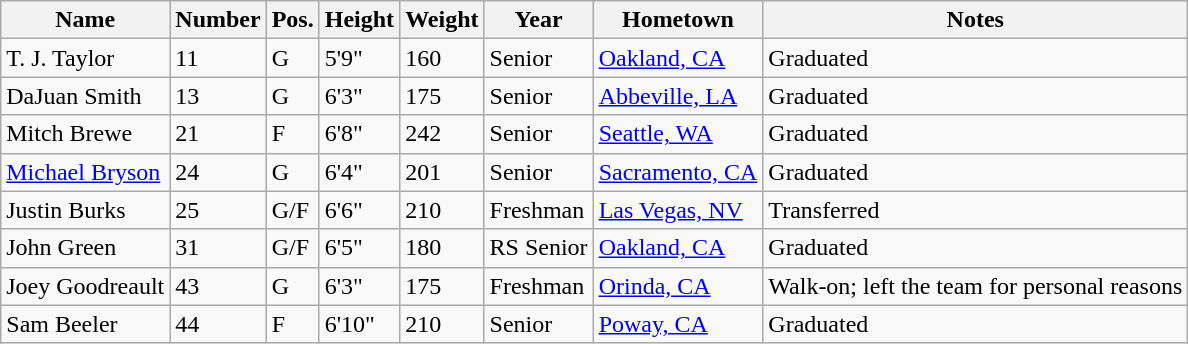<table class="wikitable sortable" border="1">
<tr>
<th>Name</th>
<th>Number</th>
<th>Pos.</th>
<th>Height</th>
<th>Weight</th>
<th>Year</th>
<th>Hometown</th>
<th class="unsortable">Notes</th>
</tr>
<tr>
<td>T. J. Taylor</td>
<td>11</td>
<td>G</td>
<td>5'9"</td>
<td>160</td>
<td>Senior</td>
<td><a href='#'>Oakland, CA</a></td>
<td>Graduated</td>
</tr>
<tr>
<td>DaJuan Smith</td>
<td>13</td>
<td>G</td>
<td>6'3"</td>
<td>175</td>
<td>Senior</td>
<td><a href='#'>Abbeville, LA</a></td>
<td>Graduated</td>
</tr>
<tr>
<td>Mitch Brewe</td>
<td>21</td>
<td>F</td>
<td>6'8"</td>
<td>242</td>
<td>Senior</td>
<td><a href='#'>Seattle, WA</a></td>
<td>Graduated</td>
</tr>
<tr>
<td><a href='#'>Michael Bryson</a></td>
<td>24</td>
<td>G</td>
<td>6'4"</td>
<td>201</td>
<td>Senior</td>
<td><a href='#'>Sacramento, CA</a></td>
<td>Graduated</td>
</tr>
<tr>
<td>Justin Burks</td>
<td>25</td>
<td>G/F</td>
<td>6'6"</td>
<td>210</td>
<td>Freshman</td>
<td><a href='#'>Las Vegas, NV</a></td>
<td>Transferred</td>
</tr>
<tr>
<td>John Green</td>
<td>31</td>
<td>G/F</td>
<td>6'5"</td>
<td>180</td>
<td>RS Senior</td>
<td><a href='#'>Oakland, CA</a></td>
<td>Graduated</td>
</tr>
<tr>
<td>Joey Goodreault</td>
<td>43</td>
<td>G</td>
<td>6'3"</td>
<td>175</td>
<td>Freshman</td>
<td><a href='#'>Orinda, CA</a></td>
<td>Walk-on; left the team for personal reasons</td>
</tr>
<tr>
<td>Sam Beeler</td>
<td>44</td>
<td>F</td>
<td>6'10"</td>
<td>210</td>
<td>Senior</td>
<td><a href='#'>Poway, CA</a></td>
<td>Graduated</td>
</tr>
</table>
